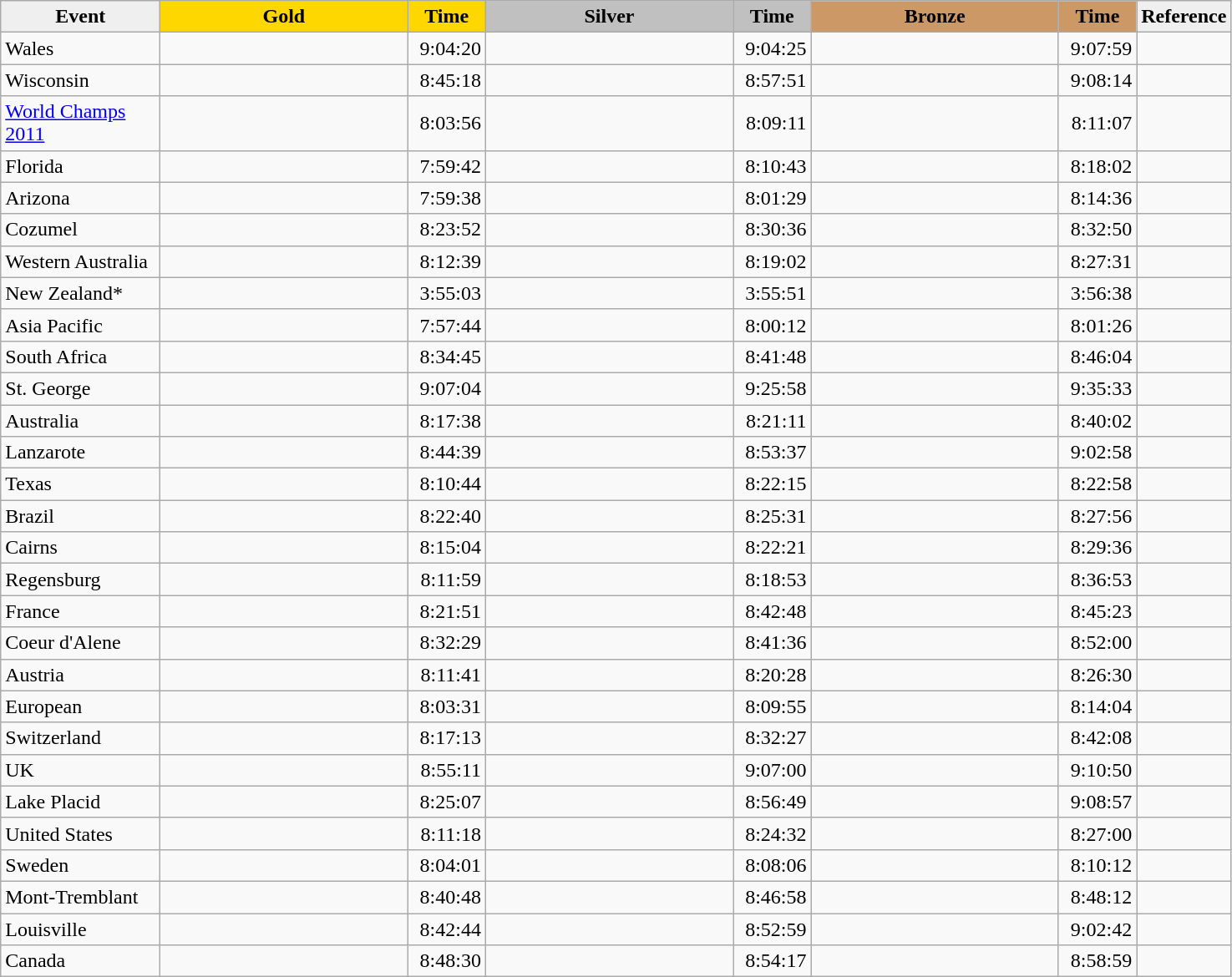<table class="wikitable sortable">
<tr align="center">
<td width="120" bgcolor="efefef"><strong>Event</strong></td>
<td width="190" bgcolor="gold"><strong>Gold</strong></td>
<td width="55" bgcolor="gold"><strong>Time</strong></td>
<td width="190" bgcolor="silver"><strong>Silver</strong></td>
<td width="55" bgcolor="silver"><strong>Time</strong></td>
<td width="190" bgcolor="cc9966"><strong>Bronze</strong></td>
<td width="55" bgcolor="cc9966"><strong>Time</strong></td>
<td class="unsortable" bgcolor="efefef"><strong>Reference</strong></td>
</tr>
<tr>
<td>Wales</td>
<td></td>
<td align="right">9:04:20</td>
<td></td>
<td align="right">9:04:25</td>
<td></td>
<td align="right">9:07:59</td>
<td></td>
</tr>
<tr>
<td>Wisconsin</td>
<td></td>
<td align="right">8:45:18</td>
<td></td>
<td align="right">8:57:51</td>
<td></td>
<td align="right">9:08:14</td>
<td></td>
</tr>
<tr>
<td><a href='#'>World Champs 2011</a></td>
<td></td>
<td align="right">8:03:56</td>
<td></td>
<td align="right">8:09:11</td>
<td></td>
<td align="right">8:11:07</td>
<td></td>
</tr>
<tr>
<td>Florida</td>
<td></td>
<td align="right">7:59:42</td>
<td></td>
<td align="right">8:10:43</td>
<td></td>
<td align="right">8:18:02</td>
<td></td>
</tr>
<tr>
<td>Arizona</td>
<td></td>
<td align="right">7:59:38</td>
<td></td>
<td align="right">8:01:29</td>
<td></td>
<td align="right">8:14:36</td>
<td></td>
</tr>
<tr>
<td>Cozumel</td>
<td></td>
<td align="right">8:23:52</td>
<td></td>
<td align="right">8:30:36</td>
<td></td>
<td align="right">8:32:50</td>
<td></td>
</tr>
<tr>
<td>Western Australia</td>
<td></td>
<td align="right">8:12:39</td>
<td></td>
<td align="right">8:19:02</td>
<td></td>
<td align="right">8:27:31</td>
<td></td>
</tr>
<tr>
<td>New Zealand*</td>
<td></td>
<td align="right">3:55:03</td>
<td></td>
<td align="right">3:55:51</td>
<td></td>
<td align="right">3:56:38</td>
<td></td>
</tr>
<tr>
<td>Asia Pacific</td>
<td></td>
<td align="right">7:57:44</td>
<td></td>
<td align="right">8:00:12</td>
<td></td>
<td align="right">8:01:26</td>
<td></td>
</tr>
<tr>
<td>South Africa</td>
<td></td>
<td align="right">8:34:45</td>
<td></td>
<td align="right">8:41:48</td>
<td></td>
<td align="right">8:46:04</td>
<td></td>
</tr>
<tr>
<td>St. George</td>
<td></td>
<td align="right">9:07:04</td>
<td></td>
<td align="right">9:25:58</td>
<td></td>
<td align="right">9:35:33</td>
<td></td>
</tr>
<tr>
<td>Australia</td>
<td></td>
<td align="right">8:17:38</td>
<td></td>
<td align="right">8:21:11</td>
<td></td>
<td align="right">8:40:02</td>
<td></td>
</tr>
<tr>
<td>Lanzarote</td>
<td></td>
<td align="right">8:44:39</td>
<td></td>
<td align="right">8:53:37</td>
<td></td>
<td align="right">9:02:58</td>
<td></td>
</tr>
<tr>
<td>Texas</td>
<td></td>
<td align="right">8:10:44</td>
<td></td>
<td align="right">8:22:15</td>
<td></td>
<td align="right">8:22:58</td>
<td></td>
</tr>
<tr>
<td>Brazil</td>
<td></td>
<td align="right">8:22:40</td>
<td></td>
<td align="right">8:25:31</td>
<td></td>
<td align="right">8:27:56</td>
<td></td>
</tr>
<tr>
<td>Cairns</td>
<td></td>
<td align="right">8:15:04</td>
<td></td>
<td align="right">8:22:21</td>
<td></td>
<td align="right">8:29:36</td>
<td></td>
</tr>
<tr>
<td>Regensburg</td>
<td></td>
<td align="right">8:11:59</td>
<td></td>
<td align="right">8:18:53</td>
<td></td>
<td align="right">8:36:53</td>
<td></td>
</tr>
<tr>
<td>France</td>
<td></td>
<td align="right">8:21:51</td>
<td></td>
<td align="right">8:42:48</td>
<td></td>
<td align="right">8:45:23</td>
<td></td>
</tr>
<tr>
<td>Coeur d'Alene</td>
<td></td>
<td align="right">8:32:29</td>
<td></td>
<td align="right">8:41:36</td>
<td></td>
<td align="right">8:52:00</td>
<td></td>
</tr>
<tr>
<td>Austria</td>
<td></td>
<td align="right">8:11:41</td>
<td></td>
<td align="right">8:20:28</td>
<td></td>
<td align="right">8:26:30</td>
<td></td>
</tr>
<tr>
<td>European</td>
<td></td>
<td align="right">8:03:31</td>
<td></td>
<td align="right">8:09:55</td>
<td></td>
<td align="right">8:14:04</td>
<td></td>
</tr>
<tr>
<td>Switzerland</td>
<td></td>
<td align="right">8:17:13</td>
<td></td>
<td align="right">8:32:27</td>
<td></td>
<td align="right">8:42:08</td>
<td></td>
</tr>
<tr>
<td>UK</td>
<td></td>
<td align="right">8:55:11</td>
<td></td>
<td align="right">9:07:00</td>
<td></td>
<td align="right">9:10:50</td>
<td></td>
</tr>
<tr>
<td>Lake Placid</td>
<td></td>
<td align="right">8:25:07</td>
<td></td>
<td align="right">8:56:49</td>
<td></td>
<td align="right">9:08:57</td>
<td></td>
</tr>
<tr>
<td>United States</td>
<td></td>
<td align="right">8:11:18</td>
<td></td>
<td align="right">8:24:32</td>
<td></td>
<td align="right">8:27:00</td>
<td></td>
</tr>
<tr>
<td>Sweden</td>
<td></td>
<td align="right">8:04:01</td>
<td></td>
<td align="right">8:08:06</td>
<td></td>
<td align="right">8:10:12</td>
<td></td>
</tr>
<tr>
<td>Mont-Tremblant</td>
<td></td>
<td align="right">8:40:48</td>
<td></td>
<td align="right">8:46:58</td>
<td></td>
<td align="right">8:48:12</td>
<td></td>
</tr>
<tr>
<td>Louisville</td>
<td></td>
<td align="right">8:42:44</td>
<td></td>
<td align="right">8:52:59</td>
<td></td>
<td align="right">9:02:42</td>
<td></td>
</tr>
<tr>
<td>Canada</td>
<td></td>
<td align="right">8:48:30</td>
<td></td>
<td align="right">8:54:17</td>
<td></td>
<td align="right">8:58:59</td>
<td></td>
</tr>
</table>
